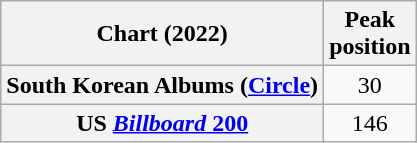<table class="wikitable sortable plainrowheaders" style="text-align:center">
<tr>
<th scope=col>Chart (2022)</th>
<th scope=col>Peak<br>position</th>
</tr>
<tr>
<th scope=row>South Korean Albums (<a href='#'>Circle</a>)</th>
<td>30</td>
</tr>
<tr>
<th scope=row>US <a href='#'><em>Billboard</em> 200</a></th>
<td>146</td>
</tr>
</table>
